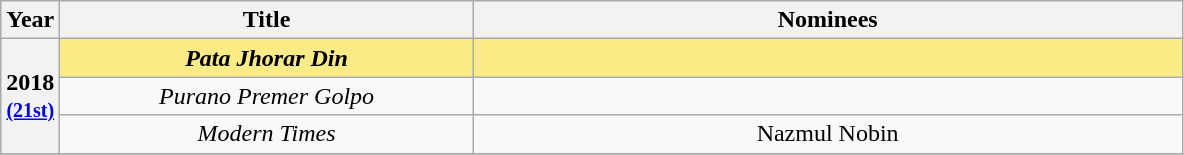<table class="wikitable" style="text-align:center;">
<tr>
<th scope="col" style="width:5%;">Year</th>
<th scope="col" style="width:35%;">Title</th>
<th scope="col" style="width:60%;">Nominees</th>
</tr>
<tr>
<th scope="row" rowspan=3 style="text-align:center;">2018<br><small><a href='#'>(21st)</a></small> <br></th>
<td style="background:#FAEB86"><strong><em>Pata Jhorar Din</em></strong></td>
<td style="background:#FAEB86"><strong></strong></td>
</tr>
<tr>
<td><em>Purano Premer Golpo</em></td>
<td></td>
</tr>
<tr>
<td><em>Modern Times</em></td>
<td>Nazmul Nobin</td>
</tr>
<tr>
</tr>
</table>
